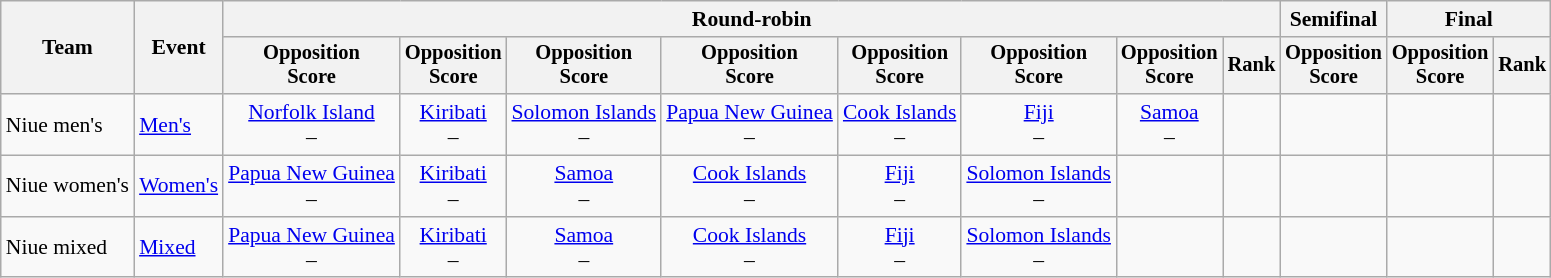<table class=wikitable style=font-size:90%;text-align:center>
<tr>
<th rowspan=2>Team</th>
<th rowspan=2>Event</th>
<th colspan=8>Round-robin</th>
<th>Semifinal</th>
<th colspan=2>Final</th>
</tr>
<tr style=font-size:95%>
<th>Opposition<br>Score</th>
<th>Opposition<br>Score</th>
<th>Opposition<br>Score</th>
<th>Opposition<br>Score</th>
<th>Opposition<br>Score</th>
<th>Opposition<br>Score</th>
<th>Opposition<br>Score</th>
<th>Rank</th>
<th>Opposition<br>Score</th>
<th>Opposition<br>Score</th>
<th>Rank</th>
</tr>
<tr>
<td align=left>Niue men's</td>
<td align=left><a href='#'>Men's</a></td>
<td> <a href='#'>Norfolk Island</a><br> –</td>
<td> <a href='#'>Kiribati</a><br> –</td>
<td> <a href='#'>Solomon Islands</a><br> –</td>
<td> <a href='#'>Papua New Guinea</a><br> –</td>
<td> <a href='#'>Cook Islands</a><br> –</td>
<td> <a href='#'>Fiji</a><br> –</td>
<td> <a href='#'>Samoa</a><br> –</td>
<td></td>
<td></td>
<td></td>
<td></td>
</tr>
<tr>
<td align=left>Niue women's</td>
<td align=left><a href='#'>Women's</a></td>
<td> <a href='#'>Papua New Guinea</a><br> –</td>
<td> <a href='#'>Kiribati</a><br> –</td>
<td> <a href='#'>Samoa</a><br> –</td>
<td> <a href='#'>Cook Islands</a><br> –</td>
<td> <a href='#'>Fiji</a><br> –</td>
<td> <a href='#'>Solomon Islands</a><br> –</td>
<td></td>
<td></td>
<td></td>
<td></td>
<td></td>
</tr>
<tr>
<td align=left>Niue mixed</td>
<td align=left><a href='#'>Mixed</a></td>
<td> <a href='#'>Papua New Guinea</a><br> –</td>
<td> <a href='#'>Kiribati</a><br> –</td>
<td> <a href='#'>Samoa</a><br> –</td>
<td> <a href='#'>Cook Islands</a><br> –</td>
<td> <a href='#'>Fiji</a><br> –</td>
<td> <a href='#'>Solomon Islands</a><br> –</td>
<td></td>
<td></td>
<td></td>
<td></td>
<td></td>
</tr>
</table>
